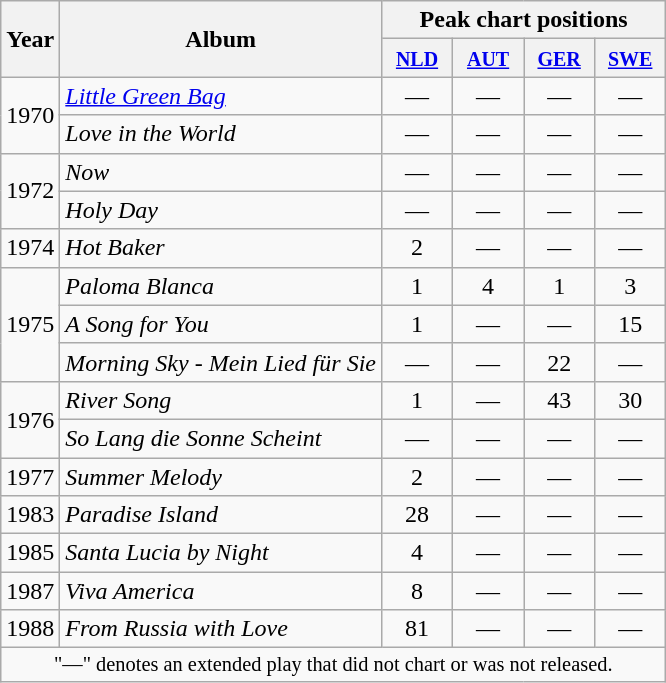<table class="wikitable">
<tr>
<th rowspan="2">Year</th>
<th rowspan="2">Album</th>
<th colspan="4">Peak chart positions</th>
</tr>
<tr>
<th width="40"><small><a href='#'>NLD</a></small><br></th>
<th width="40"><small><a href='#'>AUT</a></small><br></th>
<th width="40"><small><a href='#'>GER</a></small><br></th>
<th width="40"><small><a href='#'>SWE</a></small><br></th>
</tr>
<tr>
<td rowspan="2">1970</td>
<td><em><a href='#'>Little Green Bag</a></em></td>
<td align="center">—</td>
<td align="center">—</td>
<td align="center">—</td>
<td align="center">—</td>
</tr>
<tr>
<td><em>Love in the World</em></td>
<td align="center">—</td>
<td align="center">—</td>
<td align="center">—</td>
<td align="center">—</td>
</tr>
<tr>
<td rowspan="2">1972</td>
<td><em>Now</em></td>
<td align="center">—</td>
<td align="center">—</td>
<td align="center">—</td>
<td align="center">—</td>
</tr>
<tr>
<td><em>Holy Day</em></td>
<td align="center">—</td>
<td align="center">—</td>
<td align="center">—</td>
<td align="center">—</td>
</tr>
<tr>
<td>1974</td>
<td><em>Hot Baker</em></td>
<td align="center">2</td>
<td align="center">—</td>
<td align="center">—</td>
<td align="center">—</td>
</tr>
<tr>
<td rowspan="3">1975</td>
<td><em>Paloma Blanca</em></td>
<td align="center">1</td>
<td align="center">4</td>
<td align="center">1</td>
<td align="center">3</td>
</tr>
<tr>
<td><em>A Song for You</em></td>
<td align="center">1</td>
<td align="center">—</td>
<td align="center">—</td>
<td align="center">15</td>
</tr>
<tr>
<td><em>Morning Sky - Mein Lied für Sie</em></td>
<td align="center">—</td>
<td align="center">—</td>
<td align="center">22</td>
<td align="center">—</td>
</tr>
<tr>
<td rowspan="2">1976</td>
<td><em>River Song</em></td>
<td align="center">1</td>
<td align="center">—</td>
<td align="center">43</td>
<td align="center">30</td>
</tr>
<tr>
<td><em>So Lang die Sonne Scheint</em></td>
<td align="center">—</td>
<td align="center">—</td>
<td align="center">—</td>
<td align="center">—</td>
</tr>
<tr>
<td>1977</td>
<td><em>Summer Melody</em></td>
<td align="center">2</td>
<td align="center">—</td>
<td align="center">—</td>
<td align="center">—</td>
</tr>
<tr>
<td>1983</td>
<td><em>Paradise Island</em></td>
<td align="center">28</td>
<td align="center">—</td>
<td align="center">—</td>
<td align="center">—</td>
</tr>
<tr>
<td>1985</td>
<td><em>Santa Lucia by Night</em></td>
<td align="center">4</td>
<td align="center">—</td>
<td align="center">—</td>
<td align="center">—</td>
</tr>
<tr>
<td>1987</td>
<td><em>Viva America</em></td>
<td align="center">8</td>
<td align="center">—</td>
<td align="center">—</td>
<td align="center">—</td>
</tr>
<tr>
<td>1988</td>
<td><em>From Russia with Love</em></td>
<td align="center">81</td>
<td align="center">—</td>
<td align="center">—</td>
<td align="center">—</td>
</tr>
<tr>
<td colspan="8" align="center" style="font-size:85%">"—" denotes an extended play that did not chart or was not released.</td>
</tr>
</table>
